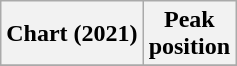<table class="wikitable plainrowheaders">
<tr>
<th>Chart (2021)</th>
<th>Peak<br>position</th>
</tr>
<tr>
</tr>
</table>
